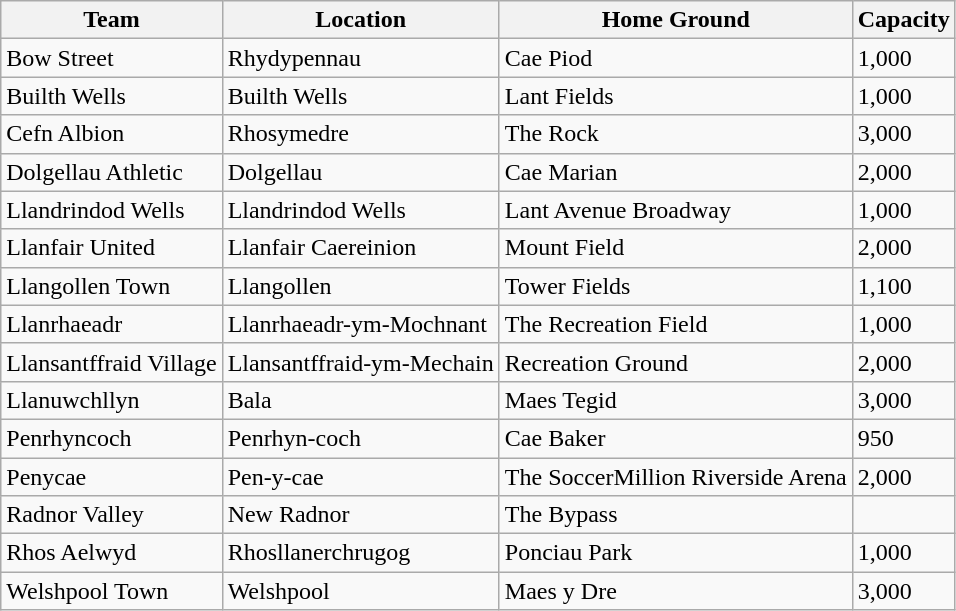<table class="wikitable sortable">
<tr>
<th>Team</th>
<th>Location</th>
<th>Home Ground</th>
<th>Capacity</th>
</tr>
<tr>
<td>Bow Street</td>
<td>Rhydypennau</td>
<td>Cae Piod</td>
<td>1,000</td>
</tr>
<tr>
<td>Builth Wells</td>
<td>Builth Wells</td>
<td>Lant Fields</td>
<td>1,000</td>
</tr>
<tr>
<td>Cefn Albion</td>
<td>Rhosymedre</td>
<td>The Rock</td>
<td>3,000</td>
</tr>
<tr>
<td>Dolgellau Athletic</td>
<td>Dolgellau</td>
<td>Cae Marian</td>
<td>2,000</td>
</tr>
<tr>
<td>Llandrindod Wells</td>
<td>Llandrindod Wells</td>
<td>Lant Avenue Broadway</td>
<td>1,000</td>
</tr>
<tr>
<td>Llanfair United</td>
<td>Llanfair Caereinion</td>
<td>Mount Field</td>
<td>2,000</td>
</tr>
<tr>
<td>Llangollen Town</td>
<td>Llangollen</td>
<td>Tower Fields</td>
<td>1,100</td>
</tr>
<tr>
<td>Llanrhaeadr</td>
<td>Llanrhaeadr-ym-Mochnant</td>
<td>The Recreation Field</td>
<td>1,000</td>
</tr>
<tr>
<td>Llansantffraid Village</td>
<td>Llansantffraid-ym-Mechain</td>
<td>Recreation Ground</td>
<td>2,000</td>
</tr>
<tr>
<td>Llanuwchllyn</td>
<td>Bala</td>
<td>Maes Tegid</td>
<td>3,000</td>
</tr>
<tr>
<td>Penrhyncoch</td>
<td>Penrhyn-coch</td>
<td>Cae Baker</td>
<td>950</td>
</tr>
<tr>
<td>Penycae</td>
<td>Pen-y-cae</td>
<td>The SoccerMillion Riverside Arena</td>
<td>2,000</td>
</tr>
<tr>
<td>Radnor Valley</td>
<td>New Radnor</td>
<td>The Bypass</td>
<td></td>
</tr>
<tr>
<td>Rhos Aelwyd</td>
<td>Rhosllanerchrugog</td>
<td>Ponciau Park</td>
<td>1,000</td>
</tr>
<tr>
<td>Welshpool Town</td>
<td>Welshpool</td>
<td>Maes y Dre</td>
<td>3,000</td>
</tr>
</table>
